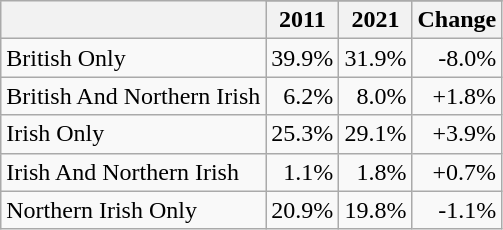<table class="wikitable sortable" style="text-align:right">
<tr>
<th rowspan="2"></th>
</tr>
<tr>
<th>2011</th>
<th>2021</th>
<th>Change</th>
</tr>
<tr>
<td style="text-align:left">British Only</td>
<td>39.9%</td>
<td>31.9%</td>
<td>-8.0%</td>
</tr>
<tr>
<td style="text-align:left">British And Northern Irish</td>
<td>6.2%</td>
<td>8.0%</td>
<td>+1.8%</td>
</tr>
<tr>
<td style="text-align:left">Irish Only</td>
<td>25.3%</td>
<td>29.1%</td>
<td>+3.9%</td>
</tr>
<tr>
<td style="text-align:left">Irish And Northern Irish</td>
<td>1.1%</td>
<td>1.8%</td>
<td>+0.7%</td>
</tr>
<tr>
<td style="text-align:left">Northern Irish Only</td>
<td>20.9%</td>
<td>19.8%</td>
<td>-1.1%</td>
</tr>
</table>
